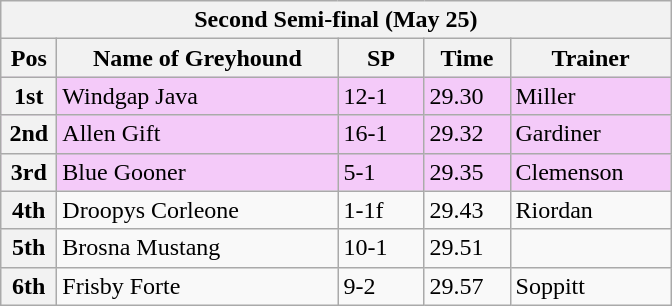<table class="wikitable">
<tr>
<th colspan="6">Second Semi-final (May 25)</th>
</tr>
<tr>
<th width=30>Pos</th>
<th width=180>Name of Greyhound</th>
<th width=50>SP</th>
<th width=50>Time</th>
<th width=100>Trainer</th>
</tr>
<tr style="background: #f4caf9;">
<th>1st</th>
<td>Windgap Java</td>
<td>12-1</td>
<td>29.30</td>
<td>Miller</td>
</tr>
<tr style="background: #f4caf9;">
<th>2nd</th>
<td>Allen Gift</td>
<td>16-1</td>
<td>29.32</td>
<td>Gardiner</td>
</tr>
<tr style="background: #f4caf9;">
<th>3rd</th>
<td>Blue Gooner</td>
<td>5-1</td>
<td>29.35</td>
<td>Clemenson</td>
</tr>
<tr>
<th>4th</th>
<td>Droopys Corleone</td>
<td>1-1f</td>
<td>29.43</td>
<td>Riordan</td>
</tr>
<tr>
<th>5th</th>
<td>Brosna Mustang</td>
<td>10-1</td>
<td>29.51</td>
<td></td>
</tr>
<tr>
<th>6th</th>
<td>Frisby Forte</td>
<td>9-2</td>
<td>29.57</td>
<td>Soppitt</td>
</tr>
</table>
